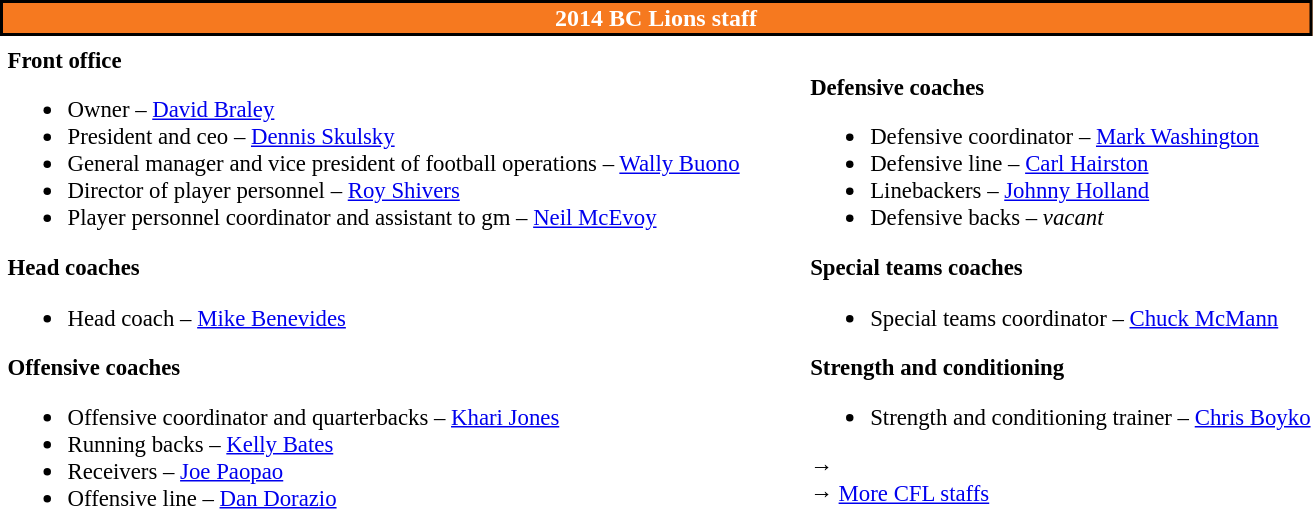<table class="toccolours" style="text-align: left;">
<tr>
<th colspan="7" style="text-align:center; background-color: #F6791F; color:white; border:2px solid black;">2014 BC Lions staff</th>
</tr>
<tr>
<td colspan=7 style="text-align:right;"></td>
</tr>
<tr>
<td style="vertical-align:top;"></td>
<td style="font-size: 95%;vertical-align:top;"><strong>Front office</strong><br><ul><li>Owner – <a href='#'>David Braley</a></li><li>President and ceo – <a href='#'>Dennis Skulsky</a></li><li>General manager and vice president of football operations – <a href='#'>Wally Buono</a></li><li>Director of player personnel – <a href='#'>Roy Shivers</a></li><li>Player personnel coordinator and assistant to gm – <a href='#'>Neil McEvoy</a></li></ul><strong>Head coaches</strong><ul><li>Head coach – <a href='#'>Mike Benevides</a></li></ul><strong>Offensive coaches</strong><ul><li>Offensive coordinator and quarterbacks – <a href='#'>Khari Jones</a></li><li>Running backs – <a href='#'>Kelly Bates</a></li><li>Receivers – <a href='#'>Joe Paopao</a></li><li>Offensive line – <a href='#'>Dan Dorazio</a></li></ul></td>
<td width="35"> </td>
<td style="vertical-align:top;"></td>
<td style="font-size: 95%;vertical-align:top;"><br><strong>Defensive coaches</strong><ul><li>Defensive coordinator – <a href='#'>Mark Washington</a></li><li>Defensive line – <a href='#'>Carl Hairston</a></li><li>Linebackers – <a href='#'>Johnny Holland</a></li><li>Defensive backs – <em>vacant</em></li></ul><strong>Special teams coaches</strong><ul><li>Special teams coordinator – <a href='#'>Chuck McMann</a></li></ul><strong>Strength and conditioning</strong><ul><li>Strength and conditioning trainer – <a href='#'>Chris Boyko</a></li></ul>→ <span></span><br>
→ <a href='#'>More CFL staffs</a></td>
</tr>
</table>
